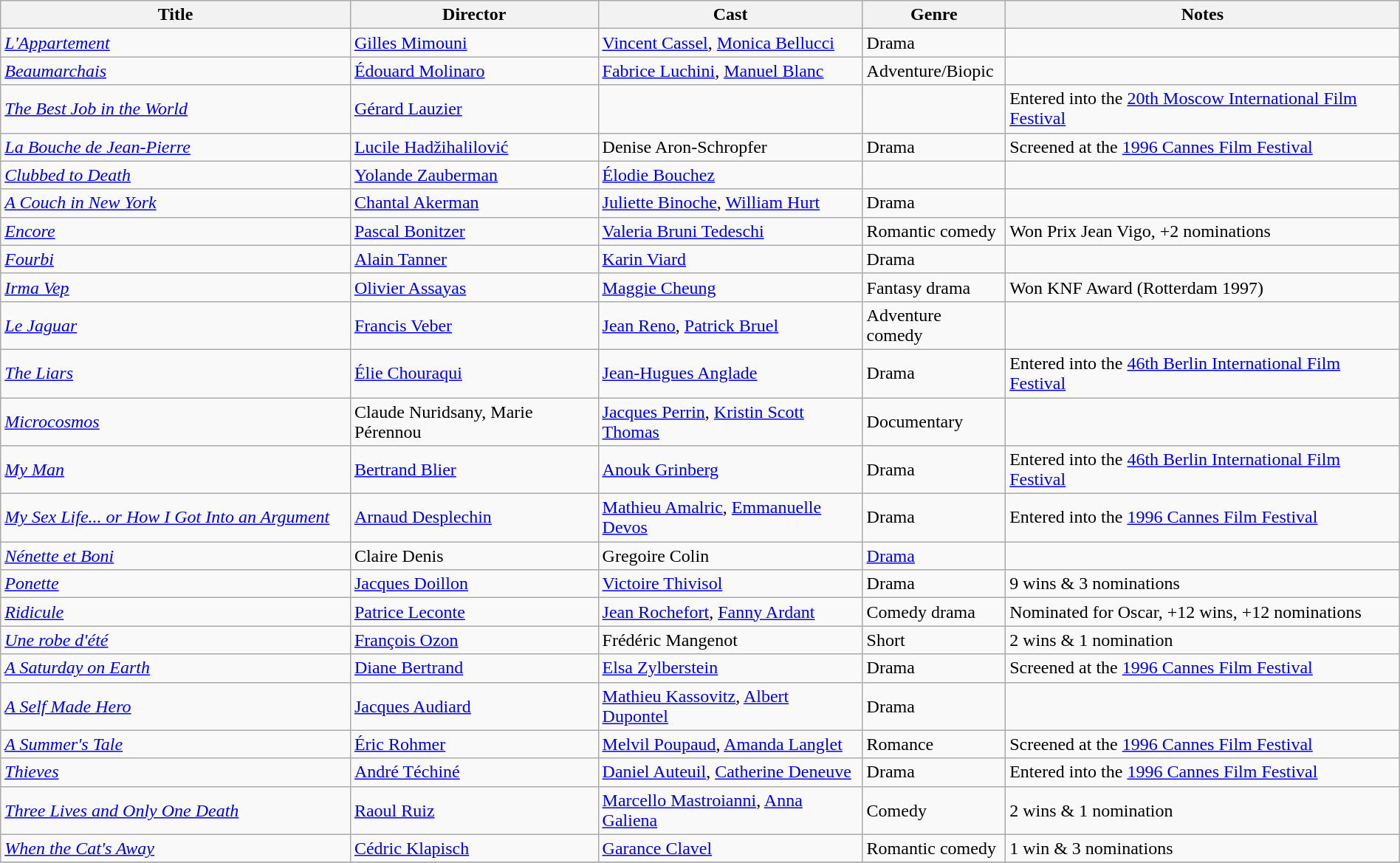<table class="wikitable sortable" width="100%">
<tr>
<th style="width: 25%;">Title</th>
<th>Director</th>
<th>Cast</th>
<th>Genre</th>
<th>Notes</th>
</tr>
<tr>
<td><em><a href='#'>L'Appartement</a></em></td>
<td><a href='#'>Gilles Mimouni</a></td>
<td><a href='#'>Vincent Cassel</a>, <a href='#'>Monica Bellucci</a></td>
<td>Drama</td>
<td></td>
</tr>
<tr>
<td><em><a href='#'>Beaumarchais</a></em></td>
<td><a href='#'>Édouard Molinaro</a></td>
<td><a href='#'>Fabrice Luchini</a>, <a href='#'>Manuel Blanc</a></td>
<td>Adventure/Biopic</td>
<td></td>
</tr>
<tr>
<td><em><a href='#'>The Best Job in the World</a></em></td>
<td><a href='#'>Gérard Lauzier</a></td>
<td></td>
<td></td>
<td>Entered into the <a href='#'>20th Moscow International Film Festival</a></td>
</tr>
<tr>
<td><em><a href='#'>La Bouche de Jean-Pierre</a></em></td>
<td><a href='#'>Lucile Hadžihalilović</a></td>
<td>Denise Aron-Schropfer</td>
<td>Drama</td>
<td>Screened at the <a href='#'>1996 Cannes Film Festival</a></td>
</tr>
<tr>
<td><em><a href='#'>Clubbed to Death</a></em></td>
<td><a href='#'>Yolande Zauberman</a></td>
<td><a href='#'>Élodie Bouchez</a></td>
<td></td>
<td></td>
</tr>
<tr>
<td><em><a href='#'>A Couch in New York</a></em></td>
<td><a href='#'>Chantal Akerman</a></td>
<td><a href='#'>Juliette Binoche</a>, <a href='#'>William Hurt</a></td>
<td>Drama</td>
<td></td>
</tr>
<tr>
<td><em><a href='#'>Encore</a></em></td>
<td><a href='#'>Pascal Bonitzer</a></td>
<td><a href='#'>Valeria Bruni Tedeschi</a></td>
<td>Romantic comedy</td>
<td>Won Prix Jean Vigo, +2 nominations</td>
</tr>
<tr>
<td><em><a href='#'>Fourbi</a></em></td>
<td><a href='#'>Alain Tanner</a></td>
<td><a href='#'>Karin Viard</a></td>
<td>Drama</td>
<td></td>
</tr>
<tr>
<td><em><a href='#'>Irma Vep</a></em></td>
<td><a href='#'>Olivier Assayas</a></td>
<td><a href='#'>Maggie Cheung</a></td>
<td>Fantasy drama</td>
<td>Won KNF Award (Rotterdam 1997)</td>
</tr>
<tr>
<td><em><a href='#'>Le Jaguar</a></em></td>
<td><a href='#'>Francis Veber</a></td>
<td><a href='#'>Jean Reno</a>, <a href='#'>Patrick Bruel</a></td>
<td>Adventure comedy</td>
<td></td>
</tr>
<tr>
<td><em><a href='#'>The Liars</a></em></td>
<td><a href='#'>Élie Chouraqui</a></td>
<td><a href='#'>Jean-Hugues Anglade</a></td>
<td>Drama</td>
<td>Entered into the <a href='#'>46th Berlin International Film Festival</a></td>
</tr>
<tr>
<td><em><a href='#'>Microcosmos</a></em></td>
<td>Claude Nuridsany, Marie Pérennou</td>
<td><a href='#'>Jacques Perrin</a>, <a href='#'>Kristin Scott Thomas</a></td>
<td>Documentary</td>
<td></td>
</tr>
<tr>
<td><em><a href='#'>My Man</a></em></td>
<td><a href='#'>Bertrand Blier</a></td>
<td><a href='#'>Anouk Grinberg</a></td>
<td>Drama</td>
<td>Entered into the <a href='#'>46th Berlin International Film Festival</a></td>
</tr>
<tr>
<td><em><a href='#'>My Sex Life... or How I Got Into an Argument</a></em></td>
<td><a href='#'>Arnaud Desplechin</a></td>
<td><a href='#'>Mathieu Amalric</a>, <a href='#'>Emmanuelle Devos</a></td>
<td>Drama</td>
<td>Entered into the <a href='#'>1996 Cannes Film Festival</a></td>
</tr>
<tr>
<td><em><a href='#'>Nénette et Boni</a></em></td>
<td>Claire Denis</td>
<td>Gregoire Colin</td>
<td><a href='#'>Drama</a></td>
<td></td>
</tr>
<tr>
<td><em><a href='#'>Ponette</a></em></td>
<td><a href='#'>Jacques Doillon</a></td>
<td><a href='#'>Victoire Thivisol</a></td>
<td>Drama</td>
<td>9 wins & 3 nominations</td>
</tr>
<tr>
<td><em><a href='#'>Ridicule</a></em></td>
<td><a href='#'>Patrice Leconte</a></td>
<td><a href='#'>Jean Rochefort</a>, <a href='#'>Fanny Ardant</a></td>
<td>Comedy drama</td>
<td>Nominated for Oscar, +12 wins, +12 nominations</td>
</tr>
<tr>
<td><em><a href='#'>Une robe d'été</a></em></td>
<td><a href='#'>François Ozon</a></td>
<td>Frédéric Mangenot</td>
<td>Short</td>
<td>2 wins & 1 nomination</td>
</tr>
<tr>
<td><em><a href='#'>A Saturday on Earth</a></em></td>
<td><a href='#'>Diane Bertrand</a></td>
<td><a href='#'>Elsa Zylberstein</a></td>
<td>Drama</td>
<td>Screened at the <a href='#'>1996 Cannes Film Festival</a></td>
</tr>
<tr>
<td><em><a href='#'>A Self Made Hero</a></em></td>
<td><a href='#'>Jacques Audiard</a></td>
<td><a href='#'>Mathieu Kassovitz</a>, <a href='#'>Albert Dupontel</a></td>
<td>Drama</td>
<td></td>
</tr>
<tr>
<td><em><a href='#'>A Summer's Tale</a></em></td>
<td><a href='#'>Éric Rohmer</a></td>
<td><a href='#'>Melvil Poupaud</a>, <a href='#'>Amanda Langlet</a></td>
<td>Romance</td>
<td>Screened at the <a href='#'>1996 Cannes Film Festival</a></td>
</tr>
<tr>
<td><em><a href='#'>Thieves</a></em></td>
<td><a href='#'>André Téchiné</a></td>
<td><a href='#'>Daniel Auteuil</a>, <a href='#'>Catherine Deneuve</a></td>
<td>Drama</td>
<td>Entered into the <a href='#'>1996 Cannes Film Festival</a></td>
</tr>
<tr>
<td><em><a href='#'>Three Lives and Only One Death</a></em></td>
<td><a href='#'>Raoul Ruiz</a></td>
<td><a href='#'>Marcello Mastroianni</a>, <a href='#'>Anna Galiena</a></td>
<td>Comedy</td>
<td>2 wins & 1 nomination</td>
</tr>
<tr>
<td><em><a href='#'>When the Cat's Away</a></em></td>
<td><a href='#'>Cédric Klapisch</a></td>
<td><a href='#'>Garance Clavel</a></td>
<td>Romantic comedy</td>
<td>1 win & 3 nominations</td>
</tr>
<tr>
</tr>
</table>
